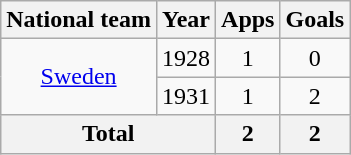<table class=wikitable style=text-align:center>
<tr>
<th>National team</th>
<th>Year</th>
<th>Apps</th>
<th>Goals</th>
</tr>
<tr>
<td rowspan="2"><a href='#'>Sweden</a></td>
<td>1928</td>
<td>1</td>
<td>0</td>
</tr>
<tr>
<td>1931</td>
<td>1</td>
<td>2</td>
</tr>
<tr>
<th colspan="2">Total</th>
<th>2</th>
<th>2</th>
</tr>
</table>
